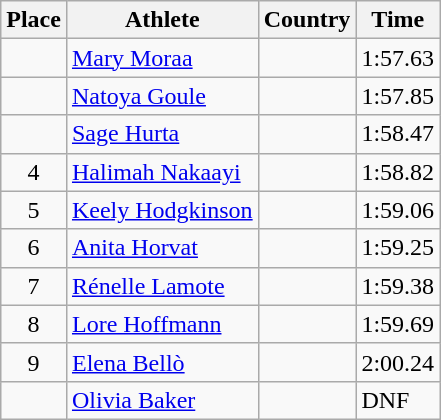<table class="wikitable">
<tr>
<th>Place</th>
<th>Athlete</th>
<th>Country</th>
<th>Time</th>
</tr>
<tr>
<td align=center></td>
<td><a href='#'>Mary Moraa</a></td>
<td></td>
<td>1:57.63</td>
</tr>
<tr>
<td align=center></td>
<td><a href='#'>Natoya Goule</a></td>
<td></td>
<td>1:57.85</td>
</tr>
<tr>
<td align=center></td>
<td><a href='#'>Sage Hurta</a></td>
<td></td>
<td>1:58.47</td>
</tr>
<tr>
<td align=center>4</td>
<td><a href='#'>Halimah Nakaayi</a></td>
<td></td>
<td>1:58.82</td>
</tr>
<tr>
<td align=center>5</td>
<td><a href='#'>Keely Hodgkinson</a></td>
<td></td>
<td>1:59.06</td>
</tr>
<tr>
<td align=center>6</td>
<td><a href='#'>Anita Horvat</a></td>
<td></td>
<td>1:59.25</td>
</tr>
<tr>
<td align=center>7</td>
<td><a href='#'>Rénelle Lamote</a></td>
<td></td>
<td>1:59.38</td>
</tr>
<tr>
<td align=center>8</td>
<td><a href='#'>Lore Hoffmann</a></td>
<td></td>
<td>1:59.69</td>
</tr>
<tr>
<td align=center>9</td>
<td><a href='#'>Elena Bellò</a></td>
<td></td>
<td>2:00.24</td>
</tr>
<tr>
<td align=center></td>
<td><a href='#'>Olivia Baker</a></td>
<td></td>
<td>DNF</td>
</tr>
</table>
